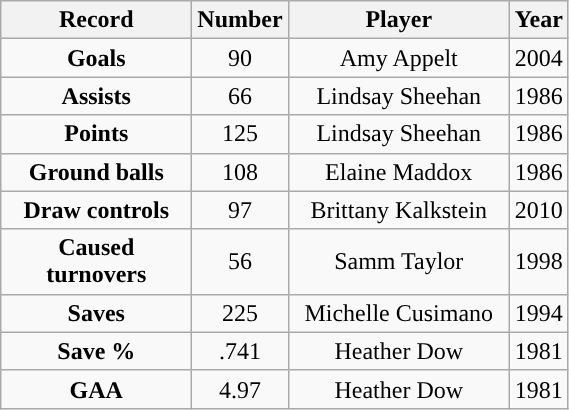<table class="wikitable">
<tr>
<th style="width:120px; ">Record</th>
<th style="width:35px; ">Number</th>
<th style="width:140px; ">Player</th>
<th style="width:30px; ">Year</th>
</tr>
<tr style="text-align:center;">
<td><strong>Goals</strong></td>
<td>90</td>
<td>Amy Appelt</td>
<td>2004</td>
</tr>
<tr style="text-align:center;">
<td><strong>Assists</strong></td>
<td>66</td>
<td>Lindsay Sheehan</td>
<td>1986</td>
</tr>
<tr style="text-align:center;">
<td><strong>Points</strong></td>
<td>125</td>
<td>Lindsay Sheehan</td>
<td>1986</td>
</tr>
<tr style="text-align:center;">
<td><strong>Ground balls</strong></td>
<td>108</td>
<td>Elaine Maddox</td>
<td>1986</td>
</tr>
<tr style="text-align:center;">
<td><strong>Draw controls</strong></td>
<td>97</td>
<td>Brittany Kalkstein</td>
<td>2010</td>
</tr>
<tr style="text-align:center;">
<td><strong>Caused turnovers</strong></td>
<td>56</td>
<td>Samm Taylor</td>
<td>1998</td>
</tr>
<tr style="text-align:center;">
<td><strong>Saves</strong></td>
<td>225</td>
<td>Michelle Cusimano</td>
<td>1994</td>
</tr>
<tr style="text-align:center;">
<td><strong>Save %</strong></td>
<td>.741</td>
<td>Heather Dow</td>
<td>1981</td>
</tr>
<tr style="text-align:center;">
<td><strong>GAA</strong></td>
<td>4.97</td>
<td>Heather Dow</td>
<td>1981</td>
</tr>
</table>
